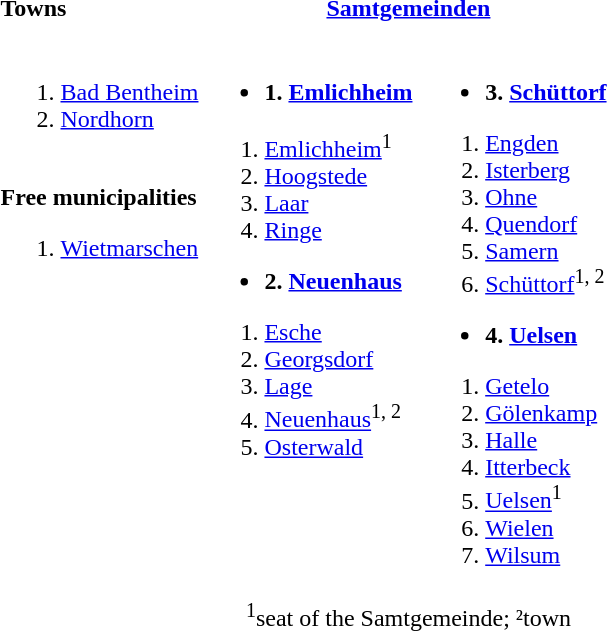<table>
<tr>
<th align=left width=33%>Towns</th>
<th colspan=2 align=center width=67%><a href='#'>Samtgemeinden</a></th>
</tr>
<tr valign=top>
<td><br><ol><li><a href='#'>Bad Bentheim</a></li><li><a href='#'>Nordhorn</a></li></ol><br>
<strong>Free municipalities</strong><ol><li><a href='#'>Wietmarschen</a></li></ol></td>
<td><br><ul><li><strong>1. <a href='#'>Emlichheim</a></strong></li></ul><ol><li><a href='#'>Emlichheim</a><sup>1</sup></li><li><a href='#'>Hoogstede</a></li><li><a href='#'>Laar</a></li><li><a href='#'>Ringe</a></li></ol><ul><li><strong>2. <a href='#'>Neuenhaus</a></strong></li></ul><ol><li><a href='#'>Esche</a></li><li><a href='#'>Georgsdorf</a></li><li><a href='#'>Lage</a></li><li><a href='#'>Neuenhaus</a><sup>1, 2</sup></li><li><a href='#'>Osterwald</a></li></ol></td>
<td><br><ul><li><strong>3. <a href='#'>Schüttorf</a></strong></li></ul><ol><li><a href='#'>Engden</a></li><li><a href='#'>Isterberg</a></li><li><a href='#'>Ohne</a></li><li><a href='#'>Quendorf</a></li><li><a href='#'>Samern</a></li><li><a href='#'>Schüttorf</a><sup>1, 2</sup></li></ol><ul><li><strong>4. <a href='#'>Uelsen</a></strong></li></ul><ol><li><a href='#'>Getelo</a></li><li><a href='#'>Gölenkamp</a></li><li><a href='#'>Halle</a></li><li><a href='#'>Itterbeck</a></li><li><a href='#'>Uelsen</a><sup>1</sup></li><li><a href='#'>Wielen</a></li><li><a href='#'>Wilsum</a></li></ol></td>
</tr>
<tr>
<td></td>
<td colspan=2 align=center><sup>1</sup>seat of the Samtgemeinde; ²town</td>
</tr>
</table>
